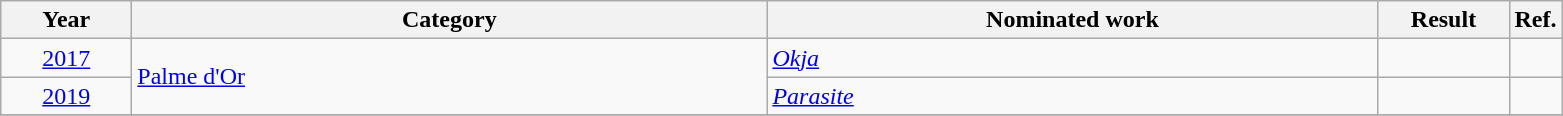<table class=wikitable>
<tr>
<th scope="col" style="width:5em;">Year</th>
<th scope="col" style="width:26em;">Category</th>
<th scope="col" style="width:25em;">Nominated work</th>
<th scope="col" style="width:5em;">Result</th>
<th>Ref.</th>
</tr>
<tr>
<td style="text-align:center;"><a href='#'>2017</a></td>
<td rowspan="2"><a href='#'>Palme d'Or</a></td>
<td><em><a href='#'>Okja</a></em></td>
<td></td>
<td style="text-align:center;"></td>
</tr>
<tr>
<td style="text-align:center;"><a href='#'>2019</a></td>
<td><em><a href='#'>Parasite</a></em></td>
<td></td>
<td style="text-align:center;"></td>
</tr>
<tr>
</tr>
</table>
